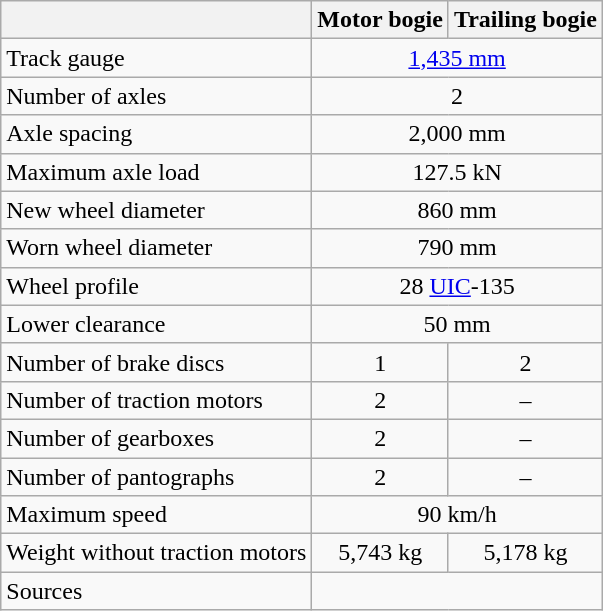<table class="wikitable" style="text-align:center;">
<tr>
<th></th>
<th>Motor bogie</th>
<th>Trailing bogie</th>
</tr>
<tr>
<td align="left">Track gauge</td>
<td colspan="2"><a href='#'>1,435 mm</a></td>
</tr>
<tr>
<td align="left">Number of axles</td>
<td colspan="2">2</td>
</tr>
<tr>
<td align="left">Axle spacing</td>
<td colspan="2">2,000 mm</td>
</tr>
<tr>
<td align="left">Maximum axle load</td>
<td colspan="2">127.5 kN</td>
</tr>
<tr>
<td align="left">New wheel diameter</td>
<td colspan="2">860 mm</td>
</tr>
<tr>
<td align="left">Worn wheel diameter</td>
<td colspan="2">790 mm</td>
</tr>
<tr>
<td align="left">Wheel profile</td>
<td colspan="2">28 <a href='#'>UIC</a>-135</td>
</tr>
<tr>
<td align="left">Lower clearance</td>
<td colspan="2">50 mm</td>
</tr>
<tr>
<td align="left">Number of brake discs</td>
<td>1</td>
<td>2</td>
</tr>
<tr>
<td align="left">Number of traction motors</td>
<td>2</td>
<td>–</td>
</tr>
<tr>
<td align="left">Number of gearboxes</td>
<td>2</td>
<td>–</td>
</tr>
<tr>
<td align="left">Number of pantographs</td>
<td>2</td>
<td>–</td>
</tr>
<tr>
<td align="left">Maximum speed</td>
<td colspan="2">90 km/h</td>
</tr>
<tr>
<td align="left">Weight without traction motors</td>
<td>5,743 kg</td>
<td>5,178 kg</td>
</tr>
<tr>
<td align="left">Sources</td>
<td colspan="2"></td>
</tr>
</table>
